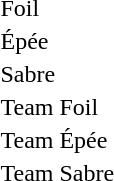<table>
<tr>
<td>Foil</td>
<td></td>
<td></td>
<td><br></td>
</tr>
<tr>
<td>Épée</td>
<td></td>
<td></td>
<td><br></td>
</tr>
<tr>
<td>Sabre</td>
<td></td>
<td></td>
<td><br></td>
</tr>
<tr>
<td>Team Foil</td>
<td></td>
<td></td>
<td></td>
</tr>
<tr>
<td>Team Épée</td>
<td></td>
<td></td>
<td></td>
</tr>
<tr>
<td>Team Sabre</td>
<td></td>
<td></td>
<td></td>
</tr>
</table>
